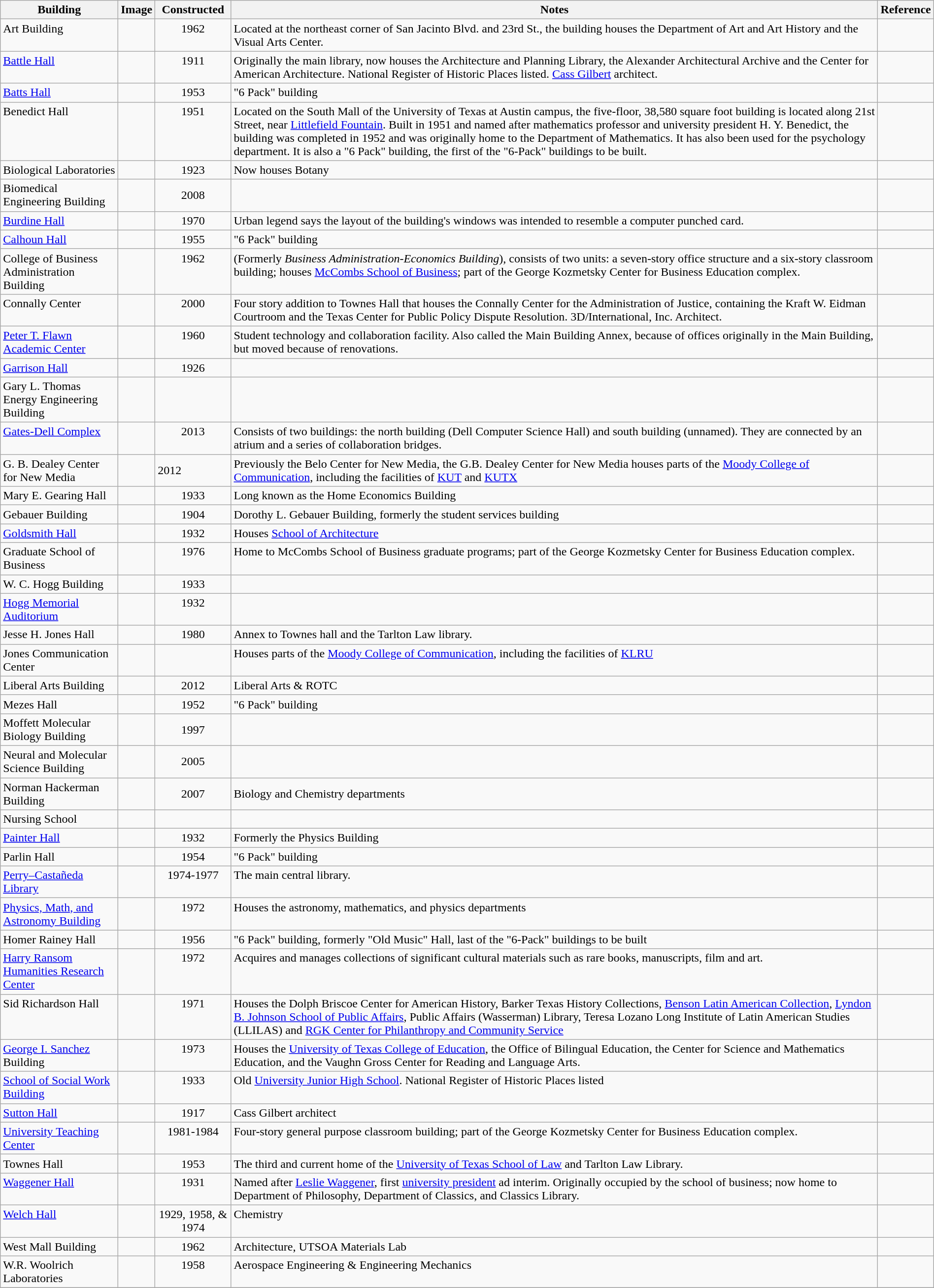<table class="wikitable sortable" style="width:100%">
<tr>
<th width="*">Building</th>
<th width="*" class="unsortable">Image</th>
<th width="*">Constructed</th>
<th width="*" class="unsortable">Notes</th>
<th wdith="*" class="unsortable">Reference</th>
</tr>
<tr valign="top">
<td>Art Building</td>
<td align="center"></td>
<td align="center">1962</td>
<td>Located at the northeast corner of San Jacinto Blvd. and 23rd St., the building houses the Department of Art and Art History and the Visual Arts Center.</td>
<td align="center"></td>
</tr>
<tr valign="top">
<td><a href='#'>Battle Hall</a></td>
<td align="center"></td>
<td align="center">1911</td>
<td>Originally the main library, now houses the Architecture and Planning Library, the Alexander Architectural Archive and the Center for American Architecture. National Register of Historic Places listed. <a href='#'>Cass Gilbert</a> architect.</td>
<td align="center"></td>
</tr>
<tr valign="top">
<td><a href='#'>Batts Hall</a></td>
<td align="center"></td>
<td align="center">1953</td>
<td>"6 Pack" building</td>
<td align="center"></td>
</tr>
<tr valign="top">
<td>Benedict Hall</td>
<td align="center"></td>
<td align="center">1951</td>
<td>Located on the South Mall of the University of Texas at Austin campus, the five-floor, 38,580 square foot building is located along 21st Street, near <a href='#'>Littlefield Fountain</a>. Built in 1951 and named after mathematics professor and university president H. Y. Benedict, the building was completed in 1952 and was originally home to the Department of Mathematics. It has also been used for the psychology department. It is also a "6 Pack" building, the first of the "6-Pack" buildings to be built.</td>
<td align="center"></td>
</tr>
<tr valign="top">
<td>Biological Laboratories</td>
<td></td>
<td align="center">1923</td>
<td>Now houses Botany</td>
<td align="center"></td>
</tr>
<tr>
<td>Biomedical Engineering Building</td>
<td></td>
<td align="center">2008</td>
<td></td>
<td></td>
</tr>
<tr valign="top">
<td><a href='#'>Burdine Hall</a></td>
<td align="center"></td>
<td align="center">1970</td>
<td>Urban legend says the layout of the building's windows was intended to resemble a computer punched card.</td>
<td align="center"></td>
</tr>
<tr valign="top">
<td><a href='#'>Calhoun Hall</a></td>
<td align="center"></td>
<td align="center">1955</td>
<td>"6 Pack" building</td>
<td align="center"></td>
</tr>
<tr valign="top">
<td>College of Business Administration Building</td>
<td align="center"></td>
<td align="center">1962</td>
<td>(Formerly <em>Business Administration-Economics Building</em>), consists of two units: a seven-story office structure and a six-story classroom building; houses <a href='#'>McCombs School of Business</a>; part of the George Kozmetsky Center for Business Education complex.</td>
<td align="center"></td>
</tr>
<tr valign="top">
<td>Connally Center</td>
<td align="center"></td>
<td align="center">2000</td>
<td>Four story addition to Townes Hall that houses the Connally Center for the Administration of Justice, containing the Kraft W. Eidman Courtroom and the Texas Center for Public Policy Dispute Resolution. 3D/International, Inc. Architect.</td>
<td align="center"></td>
</tr>
<tr valign="top">
<td><a href='#'>Peter T. Flawn Academic Center</a></td>
<td align="center"></td>
<td align="center">1960</td>
<td>Student technology and collaboration facility. Also called the Main Building Annex, because of offices originally in the Main Building, but moved because of renovations.</td>
<td align="center"></td>
</tr>
<tr valign="top">
<td><a href='#'>Garrison Hall</a></td>
<td align="center"></td>
<td align="center">1926</td>
<td></td>
<td align="center"></td>
</tr>
<tr>
<td>Gary L. Thomas Energy Engineering Building</td>
<td></td>
<td></td>
<td></td>
<td></td>
</tr>
<tr valign="top">
<td><a href='#'>Gates-Dell Complex</a></td>
<td align="center"></td>
<td align="center">2013</td>
<td>Consists of two buildings: the north building (Dell Computer Science Hall) and south building (unnamed). They are connected by an atrium and a series of collaboration bridges.</td>
<td align="center"></td>
</tr>
<tr>
<td>G. B. Dealey Center for New Media</td>
<td align="center"></td>
<td>2012</td>
<td>Previously the Belo Center for New Media, the G.B. Dealey Center for New Media houses parts of the <a href='#'>Moody College of Communication</a>, including the facilities of <a href='#'>KUT</a> and <a href='#'>KUTX</a></td>
<td></td>
</tr>
<tr valign="top">
<td>Mary E. Gearing Hall</td>
<td align="center"></td>
<td align="center">1933</td>
<td>Long known as the Home Economics Building</td>
<td align="center"></td>
</tr>
<tr valign="top">
<td>Gebauer Building</td>
<td align="center"></td>
<td align="center">1904</td>
<td>Dorothy L. Gebauer Building, formerly the student services building</td>
<td align="center"></td>
</tr>
<tr valign="top">
<td><a href='#'>Goldsmith Hall</a></td>
<td align="center"></td>
<td align="center">1932</td>
<td>Houses <a href='#'>School of Architecture</a></td>
<td></td>
</tr>
<tr valign="top">
<td>Graduate School of Business</td>
<td align="center"></td>
<td align="center">1976</td>
<td>Home to McCombs School of Business graduate programs; part of the George Kozmetsky Center for Business Education complex.</td>
<td align="center"></td>
</tr>
<tr valign="top">
<td>W. C. Hogg Building</td>
<td align="center"></td>
<td align="center">1933</td>
<td></td>
<td></td>
</tr>
<tr valign="top">
<td><a href='#'>Hogg Memorial Auditorium</a></td>
<td align="center"></td>
<td align="center">1932</td>
<td align="center"></td>
<td align="center"></td>
</tr>
<tr valign="top">
<td>Jesse H. Jones Hall</td>
<td align="center"></td>
<td align="center">1980</td>
<td>Annex to Townes hall and the Tarlton Law library.</td>
<td align="center"></td>
</tr>
<tr valign="top">
<td>Jones Communication Center</td>
<td align="center"></td>
<td align="center"></td>
<td>Houses parts of the <a href='#'>Moody College of Communication</a>, including the facilities of <a href='#'>KLRU</a></td>
<td align="center"></td>
</tr>
<tr valign="top">
<td>Liberal Arts Building</td>
<td></td>
<td align="center">2012</td>
<td>Liberal Arts & ROTC</td>
<td align="center"></td>
</tr>
<tr valign="top">
<td>Mezes Hall</td>
<td align="center"></td>
<td align="center">1952</td>
<td>"6 Pack" building</td>
<td align="center"></td>
</tr>
<tr>
<td>Moffett Molecular Biology Building</td>
<td align="center"></td>
<td align="center">1997</td>
<td></td>
<td></td>
</tr>
<tr>
<td>Neural and Molecular Science Building</td>
<td></td>
<td align="center">2005</td>
<td></td>
<td></td>
</tr>
<tr>
<td>Norman Hackerman Building</td>
<td align="center"></td>
<td align="center">2007</td>
<td>Biology and Chemistry departments</td>
<td></td>
</tr>
<tr valign="top">
<td>Nursing School</td>
<td align="center"></td>
<td align="center"></td>
<td></td>
<td align="center"></td>
</tr>
<tr valign="top">
<td><a href='#'>Painter Hall</a></td>
<td align="center"></td>
<td align="center">1932</td>
<td>Formerly the Physics Building</td>
<td align="center"></td>
</tr>
<tr valign="top">
<td>Parlin Hall</td>
<td align="center"></td>
<td align="center">1954</td>
<td>"6 Pack" building</td>
<td align="center"></td>
</tr>
<tr valign="top">
<td><a href='#'>Perry–Castañeda Library</a></td>
<td align="center"></td>
<td align="center">1974-1977</td>
<td>The main central library.</td>
<td align="center"></td>
</tr>
<tr valign="top">
<td><a href='#'>Physics, Math, and Astronomy Building</a></td>
<td align="center"></td>
<td align="center">1972</td>
<td>Houses the astronomy, mathematics, and physics departments</td>
<td align="center"></td>
</tr>
<tr valign="top">
<td>Homer Rainey Hall</td>
<td align="center"></td>
<td align="center">1956</td>
<td>"6 Pack" building, formerly "Old Music" Hall, last of the "6-Pack" buildings to be built</td>
<td align="center"></td>
</tr>
<tr valign="top">
<td><a href='#'>Harry Ransom Humanities Research Center</a></td>
<td align="center"></td>
<td align="center">1972</td>
<td>Acquires and manages collections of significant cultural materials such as rare books, manuscripts, film and art.</td>
<td align="center"></td>
</tr>
<tr valign="top">
<td>Sid Richardson Hall</td>
<td align="center"></td>
<td align="center">1971</td>
<td>Houses the Dolph Briscoe Center for American History, Barker Texas History Collections, <a href='#'>Benson Latin American Collection</a>, <a href='#'>Lyndon B. Johnson School of Public Affairs</a>, Public Affairs (Wasserman) Library, Teresa Lozano Long Institute of Latin American Studies (LLILAS) and <a href='#'>RGK Center for Philanthropy and Community Service</a></td>
<td align="center"></td>
</tr>
<tr valign="top">
<td><a href='#'>George I. Sanchez</a> Building</td>
<td align="center"></td>
<td align="center">1973</td>
<td>Houses the <a href='#'>University of Texas College of Education</a>, the Office of Bilingual Education, the Center for Science and Mathematics Education, and the Vaughn Gross Center for Reading and Language Arts.</td>
<td align="center"></td>
</tr>
<tr valign="top">
<td><a href='#'>School of Social Work Building</a></td>
<td align="center"></td>
<td align="center">1933</td>
<td>Old <a href='#'>University Junior High School</a>. National Register of Historic Places listed</td>
<td align="center"></td>
</tr>
<tr valign="top">
<td><a href='#'>Sutton Hall</a></td>
<td align="center"></td>
<td align="center">1917</td>
<td>Cass Gilbert architect</td>
<td align="center"></td>
</tr>
<tr valign="top">
<td><a href='#'>University Teaching Center</a></td>
<td align="center"></td>
<td align="center">1981-1984</td>
<td>Four-story general purpose classroom building; part of the George Kozmetsky Center for Business Education complex.</td>
<td align="center"></td>
</tr>
<tr valign="top">
<td>Townes Hall</td>
<td align="center"></td>
<td align="center">1953</td>
<td>The third and current home of the <a href='#'>University of Texas School of Law</a> and Tarlton Law Library.</td>
<td align="center"></td>
</tr>
<tr valign="top">
<td><a href='#'>Waggener Hall</a></td>
<td align="center"></td>
<td align="center">1931</td>
<td>Named after <a href='#'>Leslie Waggener</a>, first <a href='#'>university president</a> ad interim. Originally occupied by the school of business; now home to Department of Philosophy, Department of Classics, and Classics Library.</td>
<td align="center"></td>
</tr>
<tr valign="top">
<td><a href='#'>Welch Hall</a></td>
<td align="center"></td>
<td align="center">1929, 1958, & 1974</td>
<td>Chemistry</td>
<td align="center"></td>
</tr>
<tr valign="top">
<td>West Mall Building</td>
<td></td>
<td align="center">1962</td>
<td>Architecture, UTSOA Materials Lab</td>
<td align="center"></td>
</tr>
<tr valign="top">
<td>W.R. Woolrich Laboratories</td>
<td></td>
<td align="center">1958</td>
<td>Aerospace Engineering & Engineering Mechanics</td>
<td align="center"></td>
</tr>
<tr valign="top">
</tr>
</table>
